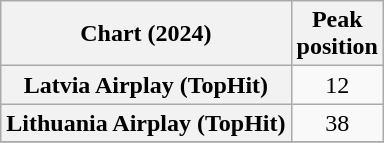<table class="wikitable sortable plainrowheaders" style="text-align:center">
<tr>
<th scope="col">Chart (2024)</th>
<th scope="col">Peak<br>position</th>
</tr>
<tr>
<th scope="row">Latvia Airplay (TopHit)</th>
<td>12</td>
</tr>
<tr>
<th scope="row">Lithuania Airplay (TopHit)</th>
<td>38</td>
</tr>
<tr>
</tr>
</table>
